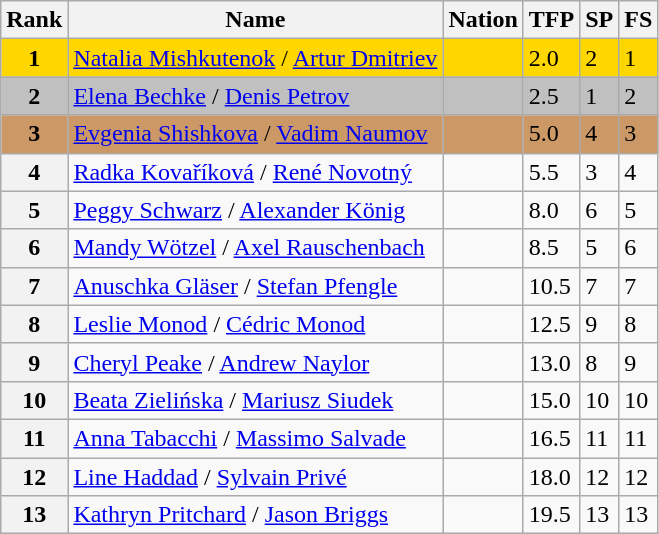<table class="wikitable">
<tr>
<th>Rank</th>
<th>Name</th>
<th>Nation</th>
<th>TFP</th>
<th>SP</th>
<th>FS</th>
</tr>
<tr bgcolor="gold">
<td align="center"><strong>1</strong></td>
<td><a href='#'>Natalia Mishkutenok</a> / <a href='#'>Artur Dmitriev</a></td>
<td></td>
<td>2.0</td>
<td>2</td>
<td>1</td>
</tr>
<tr bgcolor="silver">
<td align="center"><strong>2</strong></td>
<td><a href='#'>Elena Bechke</a> / <a href='#'>Denis Petrov</a></td>
<td></td>
<td>2.5</td>
<td>1</td>
<td>2</td>
</tr>
<tr bgcolor="cc9966">
<td align="center"><strong>3</strong></td>
<td><a href='#'>Evgenia Shishkova</a> / <a href='#'>Vadim Naumov</a></td>
<td></td>
<td>5.0</td>
<td>4</td>
<td>3</td>
</tr>
<tr>
<th>4</th>
<td><a href='#'>Radka Kovaříková</a> / <a href='#'>René Novotný</a></td>
<td></td>
<td>5.5</td>
<td>3</td>
<td>4</td>
</tr>
<tr>
<th>5</th>
<td><a href='#'>Peggy Schwarz</a> / <a href='#'>Alexander König</a></td>
<td></td>
<td>8.0</td>
<td>6</td>
<td>5</td>
</tr>
<tr>
<th>6</th>
<td><a href='#'>Mandy Wötzel</a> / <a href='#'>Axel Rauschenbach</a></td>
<td></td>
<td>8.5</td>
<td>5</td>
<td>6</td>
</tr>
<tr>
<th>7</th>
<td><a href='#'>Anuschka Gläser</a> / <a href='#'>Stefan Pfengle</a></td>
<td></td>
<td>10.5</td>
<td>7</td>
<td>7</td>
</tr>
<tr>
<th>8</th>
<td><a href='#'>Leslie Monod</a> / <a href='#'>Cédric Monod</a></td>
<td></td>
<td>12.5</td>
<td>9</td>
<td>8</td>
</tr>
<tr>
<th>9</th>
<td><a href='#'>Cheryl Peake</a> / <a href='#'>Andrew Naylor</a></td>
<td></td>
<td>13.0</td>
<td>8</td>
<td>9</td>
</tr>
<tr>
<th>10</th>
<td><a href='#'>Beata Zielińska</a> / <a href='#'>Mariusz Siudek</a></td>
<td></td>
<td>15.0</td>
<td>10</td>
<td>10</td>
</tr>
<tr>
<th>11</th>
<td><a href='#'>Anna Tabacchi</a> / <a href='#'>Massimo Salvade</a></td>
<td></td>
<td>16.5</td>
<td>11</td>
<td>11</td>
</tr>
<tr>
<th>12</th>
<td><a href='#'>Line Haddad</a> / <a href='#'>Sylvain Privé</a></td>
<td></td>
<td>18.0</td>
<td>12</td>
<td>12</td>
</tr>
<tr>
<th>13</th>
<td><a href='#'>Kathryn Pritchard</a> / <a href='#'>Jason Briggs</a></td>
<td></td>
<td>19.5</td>
<td>13</td>
<td>13</td>
</tr>
</table>
